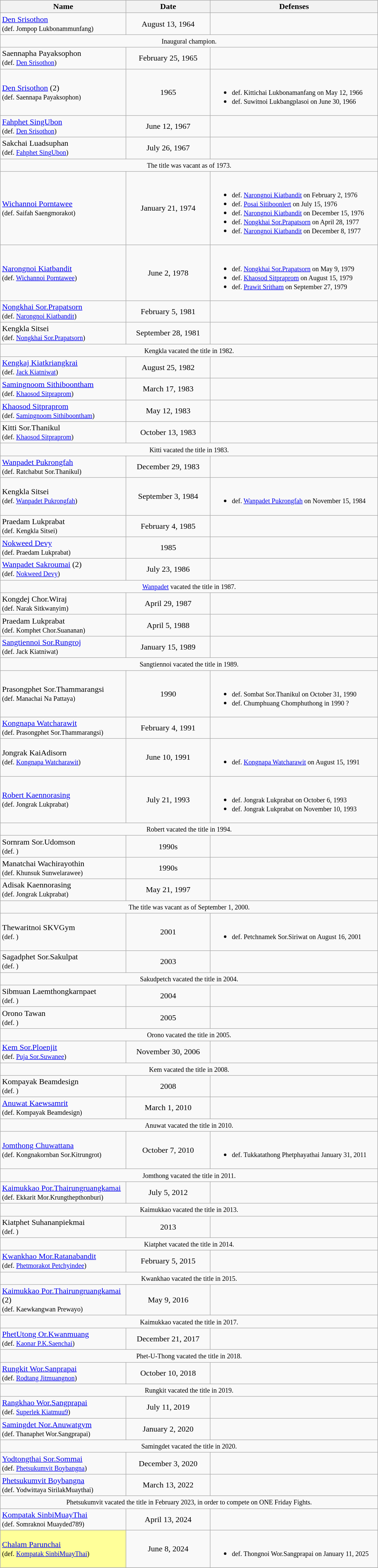<table class="wikitable" width=60%>
<tr>
<th width=30%>Name</th>
<th width=20%>Date</th>
<th width=40%>Defenses</th>
</tr>
<tr>
<td align=left> <a href='#'>Den Srisothon</a><br><small>(def. Jompop Lukbonammunfang)</small></td>
<td align=center>August 13, 1964</td>
<td></td>
</tr>
<tr>
<td colspan=4 align=center><small>Inaugural champion.</small></td>
</tr>
<tr>
<td align=left> Saennapha Payaksophon<br><small>(def. <a href='#'>Den Srisothon</a>)</small></td>
<td align=center>February 25, 1965</td>
<td></td>
</tr>
<tr>
<td> <a href='#'>Den Srisothon</a> (2)<br><small>(def. Saennapa Payaksophon)</small></td>
<td align=center>1965</td>
<td><br><ul><li><small>def. Kittichai Lukbonamanfang on May 12, 1966</small></li><li><small>def. Suwitnoi Lukbangplasoi on June 30, 1966</small></li></ul></td>
</tr>
<tr>
<td align=left> <a href='#'>Fahphet SingUbon</a><br><small>(def. <a href='#'>Den Srisothon</a>)</small></td>
<td align=center>June 12, 1967</td>
<td></td>
</tr>
<tr>
<td align=left> Sakchai Luadsuphan<br><small>(def. <a href='#'>Fahphet SingUbon</a>)</small></td>
<td align=center>July 26, 1967</td>
<td></td>
</tr>
<tr>
<td colspan=4 align=center><small> The title was vacant as of 1973.</small></td>
</tr>
<tr>
<td align=left> <a href='#'>Wichannoi Porntawee</a> <br><small>(def. Saifah Saengmorakot)</small></td>
<td align=center>January 21, 1974</td>
<td><br><ul><li><small>def. <a href='#'>Narongnoi Kiatbandit</a> on February 2, 1976</small></li><li><small>def. <a href='#'>Posai Sitiboonlert</a> on July 15, 1976</small></li><li><small>def. <a href='#'>Narongnoi Kiatbandit</a> on December 15, 1976</small></li><li><small>def. <a href='#'>Nongkhai Sor.Prapatsorn</a> on April 28, 1977</small></li><li><small>def. <a href='#'>Narongnoi Kiatbandit</a> on December 8, 1977</small></li></ul></td>
</tr>
<tr>
<td align=left> <a href='#'>Narongnoi Kiatbandit</a> <br><small>(def. <a href='#'>Wichannoi Porntawee</a>)</small></td>
<td align=center>June 2, 1978</td>
<td><br><ul><li><small>def. <a href='#'>Nongkhai Sor.Prapatsorn</a> on May 9, 1979</small></li><li><small>def. <a href='#'>Khaosod Sitpraprom</a> on August 15, 1979</small></li><li><small>def. <a href='#'>Prawit Sritham</a> on September 27, 1979</small></li></ul></td>
</tr>
<tr>
<td align=left> <a href='#'>Nongkhai Sor.Prapatsorn</a> <br><small>(def. <a href='#'>Narongnoi Kiatbandit</a>)</small></td>
<td align=center>February 5, 1981</td>
<td></td>
</tr>
<tr>
<td align=left> Kengkla Sitsei <br><small>(def. <a href='#'>Nongkhai Sor.Prapatsorn</a>)</small></td>
<td align=center>September 28, 1981</td>
<td></td>
</tr>
<tr>
<td colspan=4 align=center><small>Kengkla vacated the title in 1982.</small></td>
</tr>
<tr>
<td align=left> <a href='#'>Kengkaj Kiatkriangkrai</a> <br><small>(def. <a href='#'>Jack Kiatniwat</a>)</small></td>
<td align=center>August 25, 1982</td>
<td></td>
</tr>
<tr>
<td align=left> <a href='#'>Samingnoom Sithiboontham</a> <br><small>(def. <a href='#'>Khaosod Sitpraprom</a>)</small></td>
<td align=center>March 17, 1983</td>
<td></td>
</tr>
<tr>
<td align=left> <a href='#'>Khaosod Sitpraprom</a> <br><small>(def. <a href='#'>Samingnoom Sithiboontham</a>)</small></td>
<td align=center>May 12, 1983</td>
<td></td>
</tr>
<tr>
<td align=left> Kitti Sor.Thanikul <br><small>(def. <a href='#'>Khaosod Sitpraprom</a>)</small></td>
<td align=center>October 13, 1983</td>
<td></td>
</tr>
<tr>
<td colspan=4 align=center><small>Kitti vacated the title in 1983.</small></td>
</tr>
<tr>
<td align=left> <a href='#'>Wanpadet Pukrongfah</a> <br><small>(def. Ratchabut Sor.Thanikul)</small></td>
<td align=center>December 29, 1983</td>
<td></td>
</tr>
<tr>
<td align=left> Kengkla Sitsei <br><small>(def. <a href='#'>Wanpadet Pukrongfah</a>)</small></td>
<td align=center>September 3, 1984</td>
<td><br><ul><li><small>def. <a href='#'>Wanpadet Pukrongfah</a> on November 15, 1984</small></li></ul></td>
</tr>
<tr>
<td align=left> Praedam Lukprabat <br><small>(def. Kengkla Sitsei)</small></td>
<td align=center>February 4, 1985</td>
<td></td>
</tr>
<tr>
<td align=left> <a href='#'>Nokweed Devy</a> <br><small>(def. Praedam Lukprabat)</small></td>
<td align=center>1985</td>
<td></td>
</tr>
<tr>
<td align=left> <a href='#'>Wanpadet Sakroumai</a> (2) <br><small>(def. <a href='#'>Nokweed Devy</a>)</small></td>
<td align=center>July 23, 1986</td>
<td></td>
</tr>
<tr>
<td colspan=4 align=center><small><a href='#'>Wanpadet</a> vacated the title in 1987.</small></td>
</tr>
<tr>
<td align=left> Kongdej Chor.Wiraj <br><small>(def. Narak Sitkwanyim)</small></td>
<td align=center>April 29, 1987</td>
<td></td>
</tr>
<tr>
<td align=left> Praedam Lukprabat <br><small>(def. Komphet Chor.Suananan)</small></td>
<td align=center>April 5, 1988</td>
<td></td>
</tr>
<tr>
<td align=left> <a href='#'>Sangtiennoi Sor.Rungroj</a> <br><small>(def. Jack Kiatniwat)</small></td>
<td align=center>January 15, 1989</td>
<td></td>
</tr>
<tr>
<td colspan=4 align=center><small>Sangtiennoi vacated the title in 1989.</small></td>
</tr>
<tr>
<td align=left> Prasongphet Sor.Thammarangsi <br><small>(def. Manachai Na Pattaya)</small></td>
<td align=center>1990</td>
<td><br><ul><li><small>def. Sombat Sor.Thanikul on October 31, 1990</small></li><li><small>def. Chumphuang Chomphuthong in 1990 ?</small></li></ul></td>
</tr>
<tr>
<td align=left> <a href='#'>Kongnapa Watcharawit</a> <br><small>(def. Prasongphet Sor.Thammarangsi)</small></td>
<td align=center>February 4, 1991</td>
<td></td>
</tr>
<tr>
<td align=left> Jongrak KaiAdisorn <br><small>(def. <a href='#'>Kongnapa Watcharawit</a>)</small></td>
<td align=center>June 10, 1991</td>
<td><br><ul><li><small>def. <a href='#'>Kongnapa Watcharawit</a> on August 15, 1991</small></li></ul></td>
</tr>
<tr>
<td align=left> <a href='#'>Robert Kaennorasing</a> <br><small>(def. Jongrak Lukprabat)</small></td>
<td align=center>July 21, 1993</td>
<td><br><ul><li><small>def. Jongrak Lukprabat on October 6, 1993</small></li><li><small>def. Jongrak Lukprabat on November 10, 1993</small></li></ul></td>
</tr>
<tr>
<td colspan=4 align=center><small>Robert vacated the title in 1994.</small></td>
</tr>
<tr>
<td align=left> Sornram Sor.Udomson<br><small>(def. )</small></td>
<td align=center>1990s</td>
<td></td>
</tr>
<tr>
<td align=left> Manatchai Wachirayothin <br><small>(def. Khunsuk Sunwelarawee)</small></td>
<td align=center>1990s</td>
<td></td>
</tr>
<tr>
<td align=left> Adisak Kaennorasing <br><small>(def. Jongrak Lukprabat)</small></td>
<td align=center>May 21, 1997</td>
<td></td>
</tr>
<tr>
<td colspan=4 align=center><small>The title was vacant as of September 1, 2000.</small></td>
</tr>
<tr>
<td align=left> Thewaritnoi SKVGym<br><small>(def. )</small></td>
<td align=center>2001</td>
<td><br><ul><li><small>def. Petchnamek Sor.Siriwat on August 16, 2001</small></li></ul></td>
</tr>
<tr>
<td align=left> Sagadphet Sor.Sakulpat <br><small>(def. )</small></td>
<td align=center>2003</td>
<td></td>
</tr>
<tr>
<td colspan=4 align=center><small>Sakudpetch vacated the title in 2004.</small></td>
</tr>
<tr>
<td align=left> Sibmuan Laemthongkarnpaet<br><small>(def. )</small></td>
<td align=center>2004</td>
<td></td>
</tr>
<tr>
<td align=left> Orono Tawan <br><small>(def. )</small></td>
<td align=center>2005</td>
<td></td>
</tr>
<tr>
<td colspan=4 align=center><small>Orono vacated the title in 2005.</small></td>
</tr>
<tr>
<td align=left> <a href='#'>Kem Sor.Ploenjit</a> <br><small>(def. <a href='#'>Puja Sor.Suwanee</a>)</small></td>
<td align=center>November 30, 2006</td>
<td></td>
</tr>
<tr>
<td colspan=4 align=center><small>Kem vacated the title in 2008.</small></td>
</tr>
<tr>
<td align=left> Kompayak Beamdesign<br><small>(def. )</small></td>
<td align=center>2008</td>
<td></td>
</tr>
<tr>
<td align=left> <a href='#'>Anuwat Kaewsamrit</a> <br><small>(def. Kompayak Beamdesign)</small></td>
<td align=center>March 1, 2010</td>
<td></td>
</tr>
<tr>
<td colspan=4 align=center><small>Anuwat vacated the title in 2010.</small></td>
</tr>
<tr>
<td align=left> <a href='#'>Jomthong Chuwattana</a> <br><small>(def. Kongnakornban Sor.Kitrungrot)</small></td>
<td align=center>October 7, 2010</td>
<td><br><ul><li><small>def. Tukkatathong Phetphayathai January 31, 2011</small></li></ul></td>
</tr>
<tr>
<td colspan=4 align=center><small>Jomthong vacated the title in 2011.</small></td>
</tr>
<tr>
<td align=left> <a href='#'>Kaimukkao Por.Thairungruangkamai</a> <br><small>(def. Ekkarit Mor.Krungthepthonburi)</small></td>
<td align=center>July 5, 2012</td>
<td></td>
</tr>
<tr>
<td colspan=4 align=center><small>Kaimukkao vacated the title in 2013.</small></td>
</tr>
<tr>
<td align=left> Kiatphet Suhananpiekmai <br><small>(def. )</small></td>
<td align=center>2013</td>
<td></td>
</tr>
<tr>
<td colspan=4 align=center><small>Kiatphet vacated the title in 2014.</small></td>
</tr>
<tr>
<td align=left> <a href='#'>Kwankhao Mor.Ratanabandit</a> <br><small>(def. <a href='#'>Phetmorakot Petchyindee</a>)</small></td>
<td align=center>February 5, 2015</td>
<td></td>
</tr>
<tr>
<td colspan=4 align=center><small>Kwankhao vacated the title in 2015.</small></td>
</tr>
<tr>
<td align=left> <a href='#'>Kaimukkao Por.Thairungruangkamai</a> (2)<br><small>(def. Kaewkangwan Prewayo)</small></td>
<td align=center>May 9, 2016</td>
<td></td>
</tr>
<tr>
<td colspan=4 align=center><small>Kaimukkao vacated the title in 2017.</small></td>
</tr>
<tr>
<td align=left> <a href='#'>PhetUtong Or.Kwanmuang</a> <br><small>(def. <a href='#'>Kaonar P.K.Saenchai</a>)</small></td>
<td align=center>December 21, 2017</td>
<td></td>
</tr>
<tr>
<td colspan=4 align=center><small>Phet-U-Thong vacated the title in 2018.</small></td>
</tr>
<tr>
<td align=left> <a href='#'>Rungkit Wor.Sanprapai</a> <br><small>(def. <a href='#'>Rodtang Jitmuangnon</a>)</small></td>
<td align=center>October 10, 2018</td>
<td></td>
</tr>
<tr>
<td colspan=4 align=center><small>Rungkit vacated the title in 2019.</small></td>
</tr>
<tr>
<td align=left> <a href='#'>Rangkhao Wor.Sangprapai</a> <br><small>(def. <a href='#'>Superlek Kiatmuu9</a>)</small></td>
<td align=center>July 11, 2019</td>
<td></td>
</tr>
<tr>
<td align=left> <a href='#'>Samingdet Nor.Anuwatgym</a> <br><small>(def. Thanaphet Wor.Sangprapai)</small></td>
<td align=center>January 2, 2020</td>
<td></td>
</tr>
<tr>
<td colspan=4 align=center><small>Samingdet vacated the title in 2020.</small></td>
</tr>
<tr>
<td align=left> <a href='#'>Yodtongthai Sor.Sommai</a> <br><small>(def. <a href='#'>Phetsukumvit Boybangna</a>)</small></td>
<td align=center>December 3, 2020</td>
<td></td>
</tr>
<tr>
<td align=left> <a href='#'>Phetsukumvit Boybangna</a> <br><small>(def. Yodwittaya SirilakMuaythai)</small></td>
<td align=center>March 13, 2022</td>
<td></td>
</tr>
<tr>
<td colspan=4 align=center><small>Phetsukumvit vacated the title in February 2023, in order to compete on ONE Friday Fights.</small></td>
</tr>
<tr>
<td align=left> <a href='#'>Kompatak SinbiMuayThai</a> <br><small>(def. Somraknoi Muayded789)</small></td>
<td align=center>April 13, 2024</td>
<td></td>
</tr>
<tr>
<td align=left bgcolor="#FFFF99"> <a href='#'>Chalam Parunchai</a> <br><small>(def. <a href='#'>Kompatak SinbiMuayThai</a>)</small></td>
<td align=center>June 8, 2024</td>
<td><br><ul><li><small>def. Thongnoi Wor.Sangprapai on January 11, 2025</small></li></ul></td>
</tr>
<tr>
</tr>
</table>
